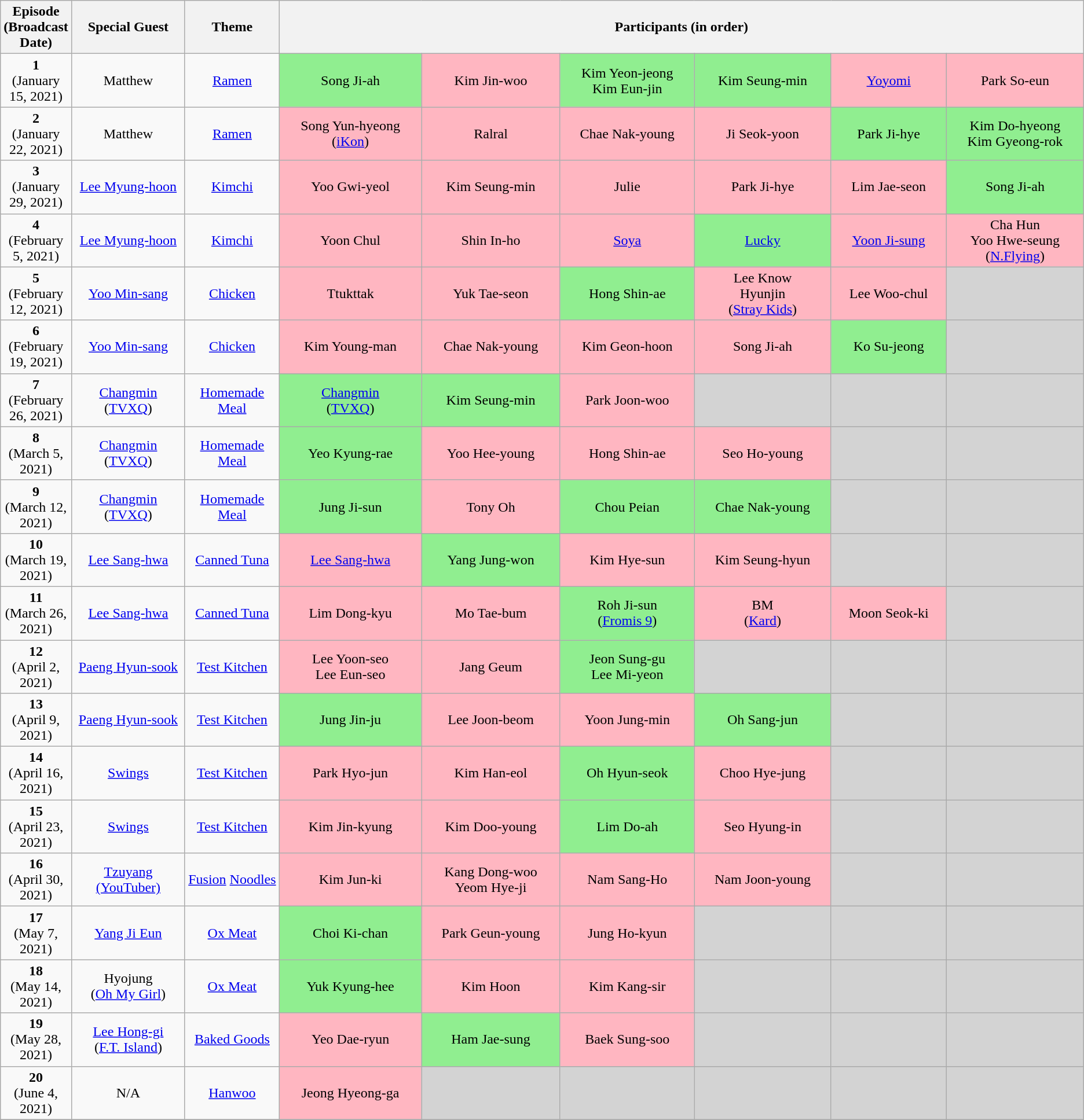<table class="wikitable" style="text-align:center; font-size:100%;">
<tr>
<th>Episode<br>(Broadcast Date)</th>
<th width="11%">Special Guest</th>
<th width="9%">Theme</th>
<th colspan="6" width="80%">Participants (in order)</th>
</tr>
<tr>
<td><strong>1</strong><br>(January 15, 2021)</td>
<td>Matthew</td>
<td><a href='#'>Ramen</a></td>
<td bgcolor="Lightgreen">Song Ji-ah</td>
<td bgcolor="Lightpink">Kim Jin-woo</td>
<td bgcolor="Lightgreen">Kim Yeon-jeong<br>Kim Eun-jin</td>
<td bgcolor="Lightgreen">Kim Seung-min</td>
<td bgcolor="Lightpink"><a href='#'>Yoyomi</a></td>
<td bgcolor="Lightpink">Park So-eun</td>
</tr>
<tr>
<td><strong>2</strong><br>(January 22, 2021)</td>
<td>Matthew</td>
<td><a href='#'>Ramen</a></td>
<td bgcolor="Lightpink">Song Yun-hyeong<br>(<a href='#'>iKon</a>)</td>
<td bgcolor="Lightpink">Ralral</td>
<td bgcolor="Lightpink">Chae Nak-young</td>
<td bgcolor="Lightpink">Ji Seok-yoon</td>
<td bgcolor="Lightgreen">Park Ji-hye</td>
<td bgcolor="Lightgreen">Kim Do-hyeong<br>Kim Gyeong-rok</td>
</tr>
<tr>
<td><strong>3</strong><br>(January 29, 2021)</td>
<td><a href='#'>Lee Myung-hoon</a></td>
<td><a href='#'>Kimchi</a></td>
<td bgcolor="Lightpink">Yoo Gwi-yeol</td>
<td bgcolor="Lightpink">Kim Seung-min</td>
<td bgcolor="Lightpink">Julie</td>
<td bgcolor="Lightpink">Park Ji-hye</td>
<td bgcolor="Lightpink">Lim Jae-seon</td>
<td bgcolor="Lightgreen">Song Ji-ah</td>
</tr>
<tr>
<td><strong>4</strong><br>(February 5, 2021)</td>
<td><a href='#'>Lee Myung-hoon</a></td>
<td><a href='#'>Kimchi</a></td>
<td bgcolor="Lightpink">Yoon Chul</td>
<td bgcolor="Lightpink">Shin In-ho</td>
<td bgcolor="Lightpink"><a href='#'>Soya</a></td>
<td bgcolor="Lightgreen"><a href='#'>Lucky</a></td>
<td bgcolor="Lightpink"><a href='#'>Yoon Ji-sung</a></td>
<td bgcolor="Lightpink">Cha Hun<br>Yoo Hwe-seung<br>(<a href='#'>N.Flying</a>)</td>
</tr>
<tr>
<td><strong>5</strong><br>(February 12, 2021)</td>
<td><a href='#'>Yoo Min-sang</a></td>
<td><a href='#'>Chicken</a></td>
<td bgcolor="Lightpink">Ttukttak</td>
<td bgcolor="Lightpink">Yuk Tae-seon</td>
<td bgcolor="Lightgreen">Hong Shin-ae</td>
<td bgcolor="Lightpink">Lee Know<br>Hyunjin<br>(<a href='#'>Stray Kids</a>)</td>
<td bgcolor="Lightpink">Lee Woo-chul</td>
<td bgcolor="Lightgray"></td>
</tr>
<tr>
<td><strong>6</strong><br>(February 19, 2021)</td>
<td><a href='#'>Yoo Min-sang</a></td>
<td><a href='#'>Chicken</a></td>
<td bgcolor="Lightpink">Kim Young-man</td>
<td bgcolor="Lightpink">Chae Nak-young</td>
<td bgcolor="Lightpink">Kim Geon-hoon</td>
<td bgcolor="Lightpink">Song Ji-ah</td>
<td bgcolor="Lightgreen">Ko Su-jeong</td>
<td bgcolor="Lightgray"></td>
</tr>
<tr>
<td><strong>7</strong><br>(February 26, 2021)</td>
<td><a href='#'>Changmin</a><br>(<a href='#'>TVXQ</a>)</td>
<td><a href='#'>Homemade Meal</a></td>
<td bgcolor="Lightgreen"><a href='#'>Changmin</a><br>(<a href='#'>TVXQ</a>)</td>
<td bgcolor="Lightgreen">Kim Seung-min</td>
<td bgcolor="Lightpink">Park Joon-woo</td>
<td bgcolor="Lightgray"></td>
<td bgcolor="Lightgray"></td>
<td bgcolor="Lightgray"></td>
</tr>
<tr>
<td><strong>8</strong><br>(March 5, 2021)</td>
<td><a href='#'>Changmin</a><br>(<a href='#'>TVXQ</a>)</td>
<td><a href='#'>Homemade Meal</a></td>
<td bgcolor="Lightgreen">Yeo Kyung-rae</td>
<td bgcolor="Lightpink">Yoo Hee-young</td>
<td bgcolor="Lightpink">Hong Shin-ae</td>
<td bgcolor="Lightpink">Seo Ho-young</td>
<td bgcolor="Lightgray"></td>
<td bgcolor="Lightgray"></td>
</tr>
<tr>
<td><strong>9</strong><br>(March 12, 2021)</td>
<td><a href='#'>Changmin</a><br>(<a href='#'>TVXQ</a>)</td>
<td><a href='#'>Homemade Meal</a></td>
<td bgcolor="Lightgreen">Jung Ji-sun</td>
<td bgcolor="Lightpink">Tony Oh</td>
<td bgcolor="Lightgreen">Chou Peian</td>
<td bgcolor="Lightgreen">Chae Nak-young</td>
<td bgcolor="Lightgray"></td>
<td bgcolor="Lightgray"></td>
</tr>
<tr>
<td><strong>10</strong><br>(March 19, 2021)</td>
<td><a href='#'>Lee Sang-hwa</a></td>
<td><a href='#'>Canned Tuna</a></td>
<td bgcolor="Lightpink"><a href='#'>Lee Sang-hwa</a></td>
<td bgcolor="Lightgreen">Yang Jung-won</td>
<td bgcolor="Lightpink">Kim Hye-sun</td>
<td bgcolor="Lightpink">Kim Seung-hyun</td>
<td bgcolor="Lightgray"></td>
<td bgcolor="Lightgray"></td>
</tr>
<tr>
<td><strong>11</strong><br>(March 26, 2021)</td>
<td><a href='#'>Lee Sang-hwa</a></td>
<td><a href='#'>Canned Tuna</a></td>
<td bgcolor="Lightpink">Lim Dong-kyu</td>
<td bgcolor="Lightpink">Mo Tae-bum</td>
<td bgcolor="Lightgreen">Roh Ji-sun<br>(<a href='#'>Fromis 9</a>)</td>
<td bgcolor="Lightpink">BM<br>(<a href='#'>Kard</a>)</td>
<td bgcolor="Lightpink">Moon Seok-ki</td>
<td bgcolor="Lightgray"></td>
</tr>
<tr>
<td><strong>12</strong><br>(April 2, 2021)</td>
<td><a href='#'>Paeng Hyun-sook</a></td>
<td><a href='#'>Test Kitchen</a></td>
<td bgcolor="Lightpink">Lee Yoon-seo<br>Lee Eun-seo</td>
<td bgcolor="Lightpink">Jang Geum</td>
<td bgcolor="Lightgreen">Jeon Sung-gu<br>Lee Mi-yeon</td>
<td bgcolor="Lightgray"></td>
<td bgcolor="Lightgray"></td>
<td bgcolor="Lightgray"></td>
</tr>
<tr>
<td><strong>13</strong><br>(April 9, 2021)</td>
<td><a href='#'>Paeng Hyun-sook</a></td>
<td><a href='#'>Test Kitchen</a></td>
<td bgcolor="Lightgreen">Jung Jin-ju</td>
<td bgcolor="Lightpink">Lee Joon-beom</td>
<td bgcolor="Lightpink">Yoon Jung-min</td>
<td bgcolor="Lightgreen">Oh Sang-jun</td>
<td bgcolor="Lightgray"></td>
<td bgcolor="Lightgray"></td>
</tr>
<tr>
<td><strong>14</strong><br>(April 16, 2021)</td>
<td><a href='#'>Swings</a></td>
<td><a href='#'>Test Kitchen</a></td>
<td bgcolor="Lightpink">Park Hyo-jun</td>
<td bgcolor="Lightpink">Kim Han-eol</td>
<td bgcolor="Lightgreen">Oh Hyun-seok</td>
<td bgcolor="Lightpink">Choo Hye-jung</td>
<td bgcolor="Lightgray"></td>
<td bgcolor="Lightgray"></td>
</tr>
<tr>
<td><strong>15</strong><br>(April 23, 2021)</td>
<td><a href='#'>Swings</a></td>
<td><a href='#'>Test Kitchen</a></td>
<td bgcolor="Lightpink">Kim Jin-kyung</td>
<td bgcolor="Lightpink">Kim Doo-young</td>
<td bgcolor="Lightgreen">Lim Do-ah</td>
<td bgcolor="Lightpink">Seo Hyung-in</td>
<td bgcolor="Lightgray"></td>
<td bgcolor="Lightgray"></td>
</tr>
<tr>
<td><strong>16</strong><br>(April 30, 2021)</td>
<td><a href='#'>Tzuyang (YouTuber)</a></td>
<td><a href='#'>Fusion</a> <a href='#'>Noodles</a></td>
<td bgcolor="Lightpink">Kim Jun-ki</td>
<td bgcolor="Lightpink">Kang Dong-woo<br>Yeom Hye-ji</td>
<td bgcolor="Lightpink">Nam Sang-Ho</td>
<td bgcolor="Lightpink">Nam Joon-young</td>
<td bgcolor="Lightgray"></td>
<td bgcolor="Lightgray"></td>
</tr>
<tr>
<td><strong>17</strong><br>(May 7, 2021)</td>
<td><a href='#'>Yang Ji Eun</a></td>
<td><a href='#'>Ox Meat</a></td>
<td bgcolor="Lightgreen">Choi Ki-chan</td>
<td bgcolor="Lightpink">Park Geun-young</td>
<td bgcolor="Lightpink">Jung Ho-kyun</td>
<td bgcolor="Lightgray"></td>
<td bgcolor="Lightgray"></td>
<td bgcolor="Lightgray"></td>
</tr>
<tr>
<td><strong>18</strong><br>(May 14, 2021)</td>
<td>Hyojung <br>(<a href='#'>Oh My Girl</a>)</td>
<td><a href='#'>Ox Meat</a></td>
<td bgcolor="Lightgreen">Yuk Kyung-hee</td>
<td bgcolor="Lightpink">Kim Hoon</td>
<td bgcolor="Lightpink">Kim Kang-sir</td>
<td bgcolor="Lightgray"></td>
<td bgcolor="Lightgray"></td>
<td bgcolor="Lightgray"></td>
</tr>
<tr>
<td><strong>19</strong><br>(May 28, 2021)</td>
<td><a href='#'>Lee Hong-gi</a> <br>(<a href='#'>F.T. Island</a>)</td>
<td><a href='#'>Baked Goods</a></td>
<td bgcolor="Lightpink">Yeo Dae-ryun</td>
<td bgcolor="Lightgreen">Ham Jae-sung</td>
<td bgcolor="Lightpink">Baek Sung-soo</td>
<td bgcolor="Lightgray"></td>
<td bgcolor="Lightgray"></td>
<td bgcolor="Lightgray"></td>
</tr>
<tr>
<td><strong>20</strong><br>(June 4, 2021)</td>
<td>N/A</td>
<td><a href='#'>Hanwoo</a></td>
<td bgcolor="Lightpink">Jeong Hyeong-ga</td>
<td bgcolor="Lightgray"></td>
<td bgcolor="Lightgray"></td>
<td bgcolor="Lightgray"></td>
<td bgcolor="Lightgray"></td>
<td bgcolor="Lightgray"></td>
</tr>
<tr>
</tr>
</table>
